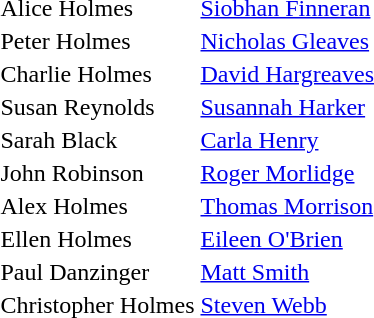<table>
<tr>
<td>Alice Holmes</td>
<td><a href='#'>Siobhan Finneran</a></td>
</tr>
<tr>
<td>Peter Holmes</td>
<td><a href='#'>Nicholas Gleaves</a></td>
</tr>
<tr>
<td>Charlie Holmes</td>
<td><a href='#'>David Hargreaves</a></td>
</tr>
<tr>
<td>Susan Reynolds</td>
<td><a href='#'>Susannah Harker</a></td>
</tr>
<tr>
<td>Sarah Black</td>
<td><a href='#'>Carla Henry</a></td>
</tr>
<tr>
<td>John Robinson</td>
<td><a href='#'>Roger Morlidge</a></td>
</tr>
<tr>
<td>Alex Holmes</td>
<td><a href='#'>Thomas Morrison</a></td>
</tr>
<tr>
<td>Ellen Holmes</td>
<td><a href='#'>Eileen O'Brien</a></td>
</tr>
<tr>
<td>Paul Danzinger</td>
<td><a href='#'>Matt Smith</a></td>
</tr>
<tr>
<td>Christopher Holmes</td>
<td><a href='#'>Steven Webb</a></td>
</tr>
</table>
